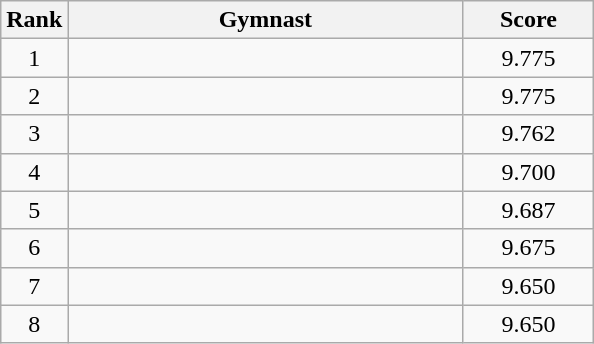<table class="wikitable" style="text-align:center">
<tr>
<th>Rank</th>
<th style="width:16em">Gymnast</th>
<th style="width:5em">Score</th>
</tr>
<tr>
<td>1</td>
<td align=left></td>
<td>9.775</td>
</tr>
<tr>
<td>2</td>
<td align=left></td>
<td>9.775</td>
</tr>
<tr>
<td>3</td>
<td align=left></td>
<td>9.762</td>
</tr>
<tr>
<td>4</td>
<td align=left></td>
<td>9.700</td>
</tr>
<tr>
<td>5</td>
<td align=left></td>
<td>9.687</td>
</tr>
<tr>
<td>6</td>
<td align=left></td>
<td>9.675</td>
</tr>
<tr>
<td>7</td>
<td align=left></td>
<td>9.650</td>
</tr>
<tr>
<td>8</td>
<td align=left></td>
<td>9.650</td>
</tr>
</table>
